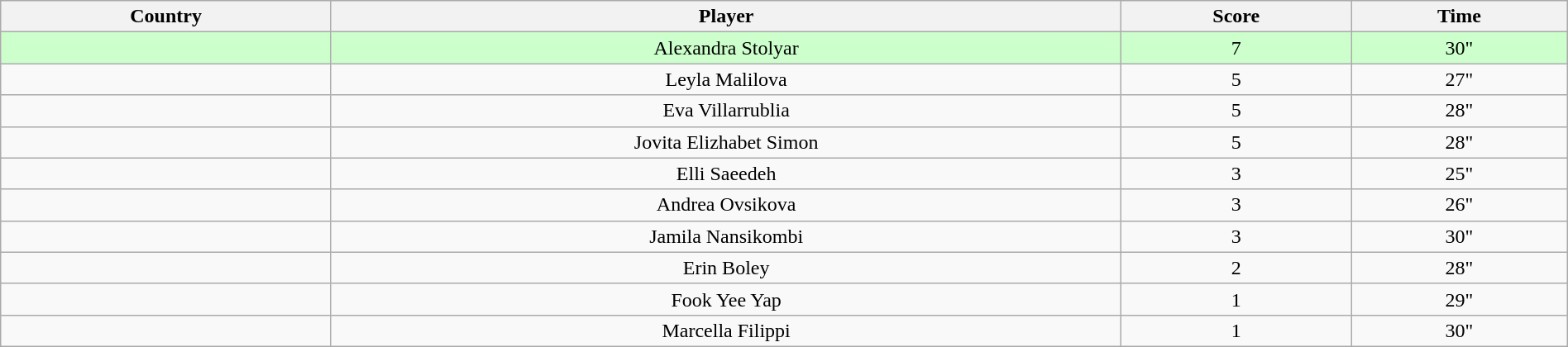<table class="wikitable sortable" style="text-align:center" width=100%>
<tr>
<th>Country</th>
<th>Player</th>
<th>Score</th>
<th>Time</th>
</tr>
<tr bgcolor="#ccffcc">
<td></td>
<td>Alexandra Stolyar</td>
<td>7</td>
<td>30"</td>
</tr>
<tr>
<td></td>
<td>Leyla Malilova</td>
<td>5</td>
<td>27"</td>
</tr>
<tr>
<td></td>
<td>Eva Villarrublia</td>
<td>5</td>
<td>28"</td>
</tr>
<tr>
<td></td>
<td>Jovita Elizhabet Simon</td>
<td>5</td>
<td>28"</td>
</tr>
<tr>
<td></td>
<td>Elli Saeedeh</td>
<td>3</td>
<td>25"</td>
</tr>
<tr>
<td></td>
<td>Andrea Ovsikova</td>
<td>3</td>
<td>26"</td>
</tr>
<tr>
<td></td>
<td>Jamila Nansikombi</td>
<td>3</td>
<td>30"</td>
</tr>
<tr>
<td></td>
<td>Erin Boley</td>
<td>2</td>
<td>28"</td>
</tr>
<tr>
<td></td>
<td>Fook Yee Yap</td>
<td>1</td>
<td>29"</td>
</tr>
<tr>
<td></td>
<td>Marcella Filippi</td>
<td>1</td>
<td>30"</td>
</tr>
</table>
